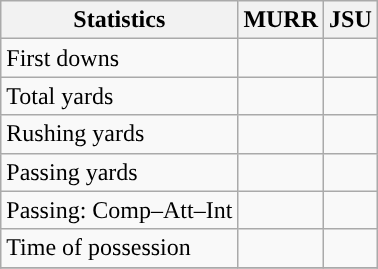<table class="wikitable" style="float: left;">
<tr>
<th>Statistics</th>
<th>MURR</th>
<th>JSU</th>
</tr>
<tr>
<td>First downs</td>
<td></td>
<td></td>
</tr>
<tr>
<td>Total yards</td>
<td></td>
<td></td>
</tr>
<tr>
<td>Rushing yards</td>
<td></td>
<td></td>
</tr>
<tr>
<td>Passing yards</td>
<td></td>
<td></td>
</tr>
<tr>
<td>Passing: Comp–Att–Int</td>
<td></td>
<td></td>
</tr>
<tr>
<td>Time of possession</td>
<td></td>
<td></td>
</tr>
<tr>
</tr>
</table>
